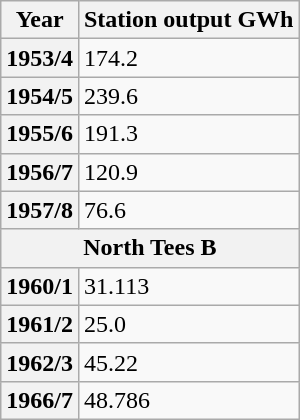<table class="wikitable">
<tr>
<th>Year</th>
<th>Station output GWh</th>
</tr>
<tr>
<th>1953/4</th>
<td>174.2</td>
</tr>
<tr>
<th>1954/5</th>
<td>239.6</td>
</tr>
<tr>
<th>1955/6</th>
<td>191.3</td>
</tr>
<tr>
<th>1956/7</th>
<td>120.9</td>
</tr>
<tr>
<th>1957/8</th>
<td>76.6</td>
</tr>
<tr>
<th colspan="2">North Tees B</th>
</tr>
<tr>
<th>1960/1</th>
<td>31.113</td>
</tr>
<tr>
<th>1961/2</th>
<td>25.0</td>
</tr>
<tr>
<th>1962/3</th>
<td>45.22</td>
</tr>
<tr>
<th>1966/7</th>
<td>48.786</td>
</tr>
</table>
